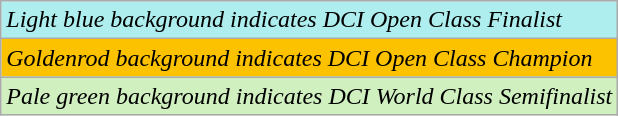<table class="wikitable" style="font-size:100%;">
<tr>
<td style="background-color:#AFEEEE"><em>Light blue background indicates DCI Open Class Finalist</em></td>
</tr>
<tr>
<td style="background-color:#fcc200"><em>Goldenrod background indicates DCI Open Class Champion</em></td>
</tr>
<tr>
<td style="background-color:#d0f0c0"><em>Pale green background indicates DCI World Class Semifinalist</em></td>
</tr>
</table>
